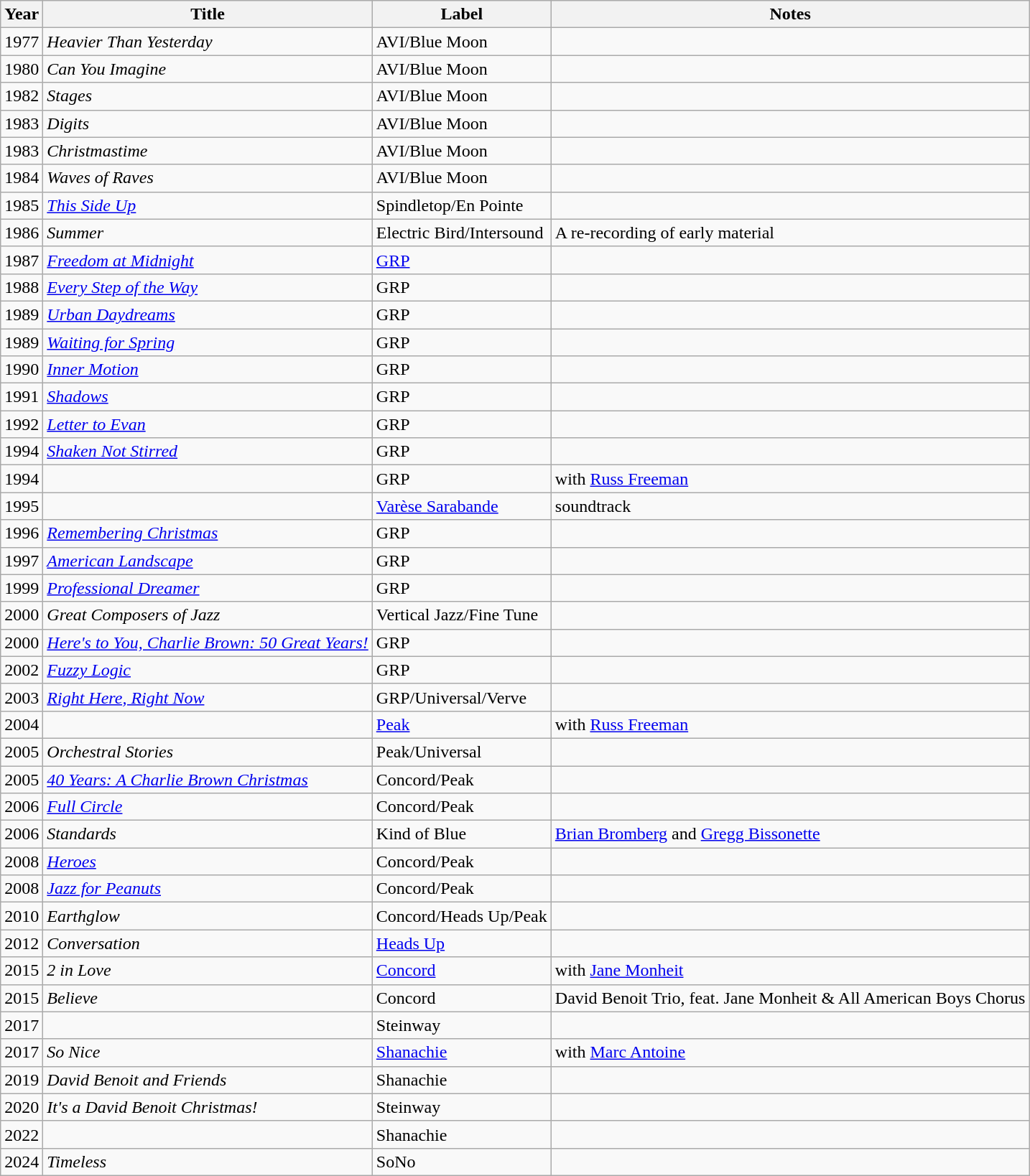<table class="wikitable sortable">
<tr>
<th>Year</th>
<th>Title</th>
<th>Label</th>
<th>Notes</th>
</tr>
<tr>
<td>1977</td>
<td><em>Heavier Than Yesterday</em></td>
<td>AVI/Blue Moon</td>
<td></td>
</tr>
<tr>
<td>1980</td>
<td><em>Can You Imagine</em></td>
<td>AVI/Blue Moon</td>
<td></td>
</tr>
<tr>
<td>1982</td>
<td><em>Stages</em></td>
<td>AVI/Blue Moon</td>
<td></td>
</tr>
<tr>
<td>1983</td>
<td><em>Digits</em></td>
<td>AVI/Blue Moon</td>
<td></td>
</tr>
<tr>
<td>1983</td>
<td><em>Christmastime</em></td>
<td>AVI/Blue Moon</td>
<td></td>
</tr>
<tr>
<td>1984</td>
<td><em>Waves of Raves</em></td>
<td>AVI/Blue Moon</td>
<td></td>
</tr>
<tr>
<td>1985</td>
<td><em><a href='#'>This Side Up</a></em></td>
<td>Spindletop/En Pointe</td>
<td></td>
</tr>
<tr>
<td>1986</td>
<td><em>Summer</em></td>
<td>Electric Bird/Intersound</td>
<td>A re-recording of early material</td>
</tr>
<tr>
<td>1987</td>
<td><em><a href='#'>Freedom at Midnight</a></em></td>
<td><a href='#'>GRP</a></td>
<td></td>
</tr>
<tr>
<td>1988</td>
<td><em><a href='#'>Every Step of the Way</a></em></td>
<td>GRP</td>
<td></td>
</tr>
<tr>
<td>1989</td>
<td><em><a href='#'>Urban Daydreams</a></em></td>
<td>GRP</td>
<td></td>
</tr>
<tr>
<td>1989</td>
<td><em><a href='#'>Waiting for Spring</a></em></td>
<td>GRP</td>
<td></td>
</tr>
<tr>
<td>1990</td>
<td><em><a href='#'>Inner Motion</a></em></td>
<td>GRP</td>
<td></td>
</tr>
<tr>
<td>1991</td>
<td><em><a href='#'>Shadows</a></em></td>
<td>GRP</td>
<td></td>
</tr>
<tr>
<td>1992</td>
<td><em><a href='#'>Letter to Evan</a></em></td>
<td>GRP</td>
<td></td>
</tr>
<tr>
<td>1994</td>
<td><em><a href='#'>Shaken Not Stirred</a></em></td>
<td>GRP</td>
<td></td>
</tr>
<tr>
<td>1994</td>
<td></td>
<td>GRP</td>
<td>with <a href='#'>Russ Freeman</a></td>
</tr>
<tr>
<td>1995</td>
<td></td>
<td><a href='#'>Varèse Sarabande</a></td>
<td>soundtrack</td>
</tr>
<tr>
<td>1996</td>
<td><em><a href='#'>Remembering Christmas</a></em></td>
<td>GRP</td>
<td></td>
</tr>
<tr>
<td>1997</td>
<td><em><a href='#'>American Landscape</a></em></td>
<td>GRP</td>
<td></td>
</tr>
<tr>
<td>1999</td>
<td><em><a href='#'>Professional Dreamer</a></em></td>
<td>GRP</td>
<td></td>
</tr>
<tr>
<td>2000</td>
<td><em>Great Composers of Jazz</em></td>
<td>Vertical Jazz/Fine Tune</td>
<td></td>
</tr>
<tr>
<td>2000</td>
<td><em><a href='#'>Here's to You, Charlie Brown: 50 Great Years!</a></em></td>
<td>GRP</td>
<td></td>
</tr>
<tr>
<td>2002</td>
<td><em><a href='#'>Fuzzy Logic</a></em></td>
<td>GRP</td>
<td></td>
</tr>
<tr>
<td>2003</td>
<td><em><a href='#'>Right Here, Right Now</a></em></td>
<td>GRP/Universal/Verve</td>
<td></td>
</tr>
<tr>
<td>2004</td>
<td></td>
<td><a href='#'>Peak</a></td>
<td>with <a href='#'>Russ Freeman</a></td>
</tr>
<tr>
<td>2005</td>
<td><em>Orchestral Stories</em></td>
<td>Peak/Universal</td>
<td></td>
</tr>
<tr>
<td>2005</td>
<td><em><a href='#'>40 Years: A Charlie Brown Christmas</a></em></td>
<td>Concord/Peak</td>
<td></td>
</tr>
<tr>
<td>2006</td>
<td><em><a href='#'>Full Circle</a></em></td>
<td>Concord/Peak</td>
<td></td>
</tr>
<tr>
<td>2006</td>
<td><em>Standards</em></td>
<td>Kind of Blue</td>
<td><a href='#'>Brian Bromberg</a> and <a href='#'>Gregg Bissonette</a></td>
</tr>
<tr>
<td>2008</td>
<td><em><a href='#'>Heroes</a></em></td>
<td>Concord/Peak</td>
<td></td>
</tr>
<tr>
<td>2008</td>
<td><em><a href='#'>Jazz for Peanuts</a></em></td>
<td>Concord/Peak</td>
<td></td>
</tr>
<tr>
<td>2010</td>
<td><em>Earthglow</em></td>
<td>Concord/Heads Up/Peak</td>
<td></td>
</tr>
<tr>
<td>2012</td>
<td><em>Conversation</em></td>
<td><a href='#'>Heads Up</a></td>
<td></td>
</tr>
<tr>
<td>2015</td>
<td><em>2 in Love</em></td>
<td><a href='#'>Concord</a></td>
<td>with <a href='#'>Jane Monheit</a></td>
</tr>
<tr>
<td>2015</td>
<td><em>Believe</em></td>
<td>Concord</td>
<td>David Benoit Trio, feat. Jane Monheit & All American Boys Chorus</td>
</tr>
<tr>
<td>2017</td>
<td></td>
<td>Steinway</td>
<td></td>
</tr>
<tr>
<td>2017</td>
<td><em>So Nice</em></td>
<td><a href='#'>Shanachie</a></td>
<td>with <a href='#'>Marc Antoine</a></td>
</tr>
<tr>
<td>2019</td>
<td><em>David Benoit and Friends</em></td>
<td>Shanachie</td>
<td></td>
</tr>
<tr>
<td>2020</td>
<td><em>It's a David Benoit Christmas!</em></td>
<td>Steinway</td>
<td></td>
</tr>
<tr>
<td>2022</td>
<td></td>
<td>Shanachie</td>
<td></td>
</tr>
<tr>
<td>2024</td>
<td><em>Timeless</em></td>
<td>SoNo</td>
<td></td>
</tr>
</table>
